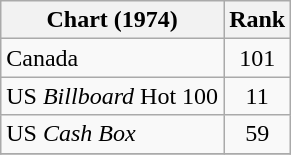<table class="wikitable sortable">
<tr>
<th align="left">Chart (1974)</th>
<th style="text-align:center;">Rank</th>
</tr>
<tr>
<td>Canada</td>
<td style="text-align:center;">101</td>
</tr>
<tr>
<td>US <em>Billboard</em> Hot 100</td>
<td style="text-align:center;">11</td>
</tr>
<tr>
<td>US <em>Cash Box</em></td>
<td style="text-align:center;">59</td>
</tr>
<tr>
</tr>
</table>
